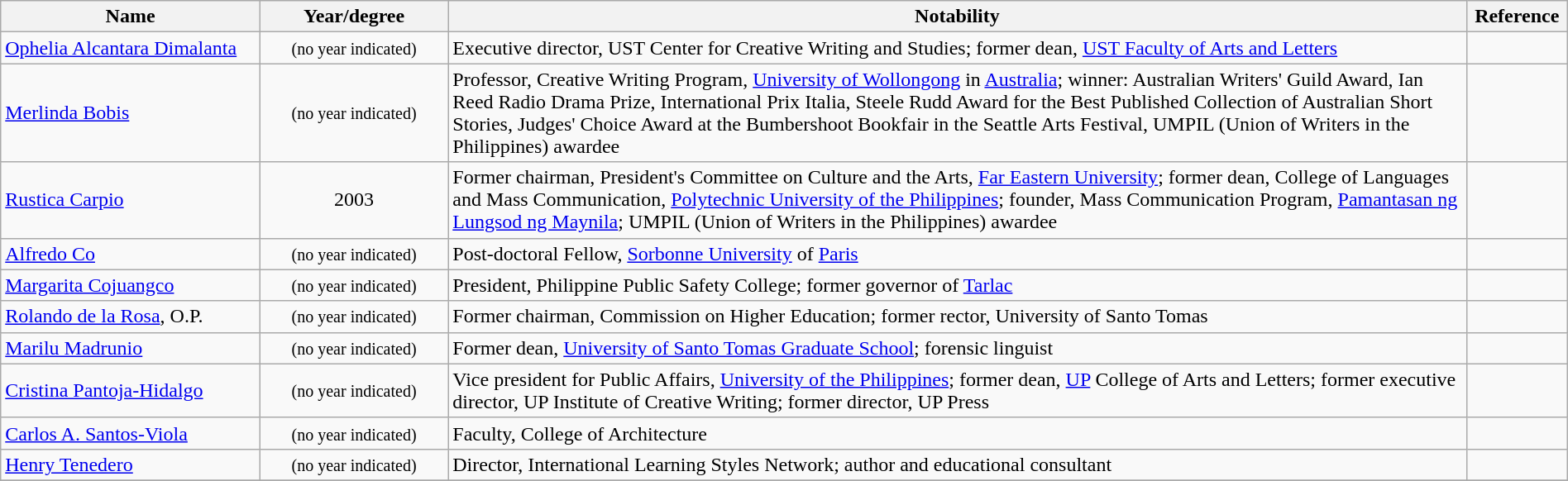<table class="wikitable sortable" style="width:100%;">
<tr>
<th style="width:*;">Name</th>
<th style="width:12%;">Year/degree</th>
<th style="width:65%;" class="unsortable">Notability</th>
<th style="width:*;" class="unsortable">Reference</th>
</tr>
<tr>
<td><a href='#'>Ophelia Alcantara Dimalanta</a></td>
<td align=center><small>(no year indicated)</small></td>
<td>Executive director, UST Center for Creative Writing and Studies; former dean, <a href='#'>UST Faculty of Arts and Letters</a></td>
<td></td>
</tr>
<tr>
<td><a href='#'>Merlinda Bobis</a></td>
<td align=center><small>(no year indicated)</small></td>
<td>Professor, Creative Writing Program, <a href='#'>University of Wollongong</a> in <a href='#'>Australia</a>; winner: Australian Writers' Guild Award, Ian Reed Radio Drama Prize, International Prix Italia, Steele Rudd Award for the Best Published Collection of Australian Short Stories, Judges' Choice Award at the Bumbershoot Bookfair in the Seattle Arts Festival, UMPIL (Union of Writers in the Philippines) awardee</td>
<td></td>
</tr>
<tr>
<td><a href='#'>Rustica Carpio</a></td>
<td align=center>2003</td>
<td>Former chairman, President's Committee on Culture and the Arts, <a href='#'>Far Eastern University</a>; former dean, College of Languages and Mass Communication, <a href='#'>Polytechnic University of the Philippines</a>; founder, Mass Communication Program, <a href='#'>Pamantasan ng Lungsod ng Maynila</a>; UMPIL (Union of Writers in the Philippines) awardee</td>
<td></td>
</tr>
<tr>
<td><a href='#'>Alfredo Co</a></td>
<td align=center><small>(no year indicated)</small></td>
<td>Post-doctoral Fellow, <a href='#'>Sorbonne University</a> of <a href='#'>Paris</a></td>
<td></td>
</tr>
<tr>
<td><a href='#'>Margarita Cojuangco</a></td>
<td align=center><small>(no year indicated)</small></td>
<td>President, Philippine Public Safety College; former governor of <a href='#'>Tarlac</a></td>
<td></td>
</tr>
<tr>
<td><a href='#'>Rolando de la Rosa</a>, O.P.</td>
<td align=center><small>(no year indicated)</small></td>
<td>Former chairman, Commission on Higher Education; former rector, University of Santo Tomas</td>
<td></td>
</tr>
<tr>
<td><a href='#'>Marilu Madrunio</a></td>
<td align=center><small>(no year indicated)</small></td>
<td>Former dean, <a href='#'>University of Santo Tomas Graduate School</a>; forensic linguist</td>
<td></td>
</tr>
<tr>
<td><a href='#'>Cristina Pantoja-Hidalgo</a></td>
<td align=center><small>(no year indicated)</small></td>
<td>Vice president for Public Affairs, <a href='#'>University of the Philippines</a>; former dean, <a href='#'>UP</a> College of Arts and Letters; former executive director, UP Institute of Creative Writing; former director, UP Press</td>
<td></td>
</tr>
<tr>
<td><a href='#'>Carlos A. Santos-Viola</a></td>
<td align=center><small>(no year indicated)</small></td>
<td>Faculty, College of Architecture</td>
<td></td>
</tr>
<tr>
<td><a href='#'>Henry Tenedero</a></td>
<td align=center><small>(no year indicated)</small></td>
<td>Director, International Learning Styles Network; author and educational consultant</td>
<td></td>
</tr>
<tr>
</tr>
</table>
